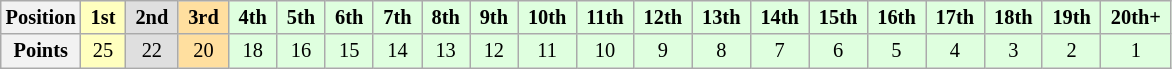<table class="wikitable" style="font-size:85%; text-align:center">
<tr>
<th>Position</th>
<td style="background:#ffffbf;"> <strong>1st</strong> </td>
<td style="background:#dfdfdf;"> <strong>2nd</strong> </td>
<td style="background:#ffdf9f;"> <strong>3rd</strong> </td>
<td style="background:#dfffdf;"> <strong>4th</strong> </td>
<td style="background:#dfffdf;"> <strong>5th</strong> </td>
<td style="background:#dfffdf;"> <strong>6th</strong> </td>
<td style="background:#dfffdf;"> <strong>7th</strong> </td>
<td style="background:#dfffdf;"> <strong>8th</strong> </td>
<td style="background:#dfffdf;"> <strong>9th</strong> </td>
<td style="background:#dfffdf;"> <strong>10th</strong> </td>
<td style="background:#dfffdf;"> <strong>11th</strong> </td>
<td style="background:#dfffdf;"> <strong>12th</strong> </td>
<td style="background:#dfffdf;"> <strong>13th</strong> </td>
<td style="background:#dfffdf;"> <strong>14th</strong> </td>
<td style="background:#dfffdf;"> <strong>15th</strong> </td>
<td style="background:#dfffdf;"> <strong>16th</strong> </td>
<td style="background:#dfffdf;"> <strong>17th</strong> </td>
<td style="background:#dfffdf;"> <strong>18th</strong> </td>
<td style="background:#dfffdf;"> <strong>19th</strong> </td>
<td style="background:#dfffdf;"> <strong>20th+</strong> </td>
</tr>
<tr>
<th>Points</th>
<td style="background:#ffffbf;">25</td>
<td style="background:#dfdfdf;">22</td>
<td style="background:#ffdf9f;">20</td>
<td style="background:#dfffdf;">18</td>
<td style="background:#dfffdf;">16</td>
<td style="background:#dfffdf;">15</td>
<td style="background:#dfffdf;">14</td>
<td style="background:#dfffdf;">13</td>
<td style="background:#dfffdf;">12</td>
<td style="background:#dfffdf;">11</td>
<td style="background:#dfffdf;">10</td>
<td style="background:#dfffdf;">9</td>
<td style="background:#dfffdf;">8</td>
<td style="background:#dfffdf;">7</td>
<td style="background:#dfffdf;">6</td>
<td style="background:#dfffdf;">5</td>
<td style="background:#dfffdf;">4</td>
<td style="background:#dfffdf;">3</td>
<td style="background:#dfffdf;">2</td>
<td style="background:#dfffdf;">1</td>
</tr>
</table>
